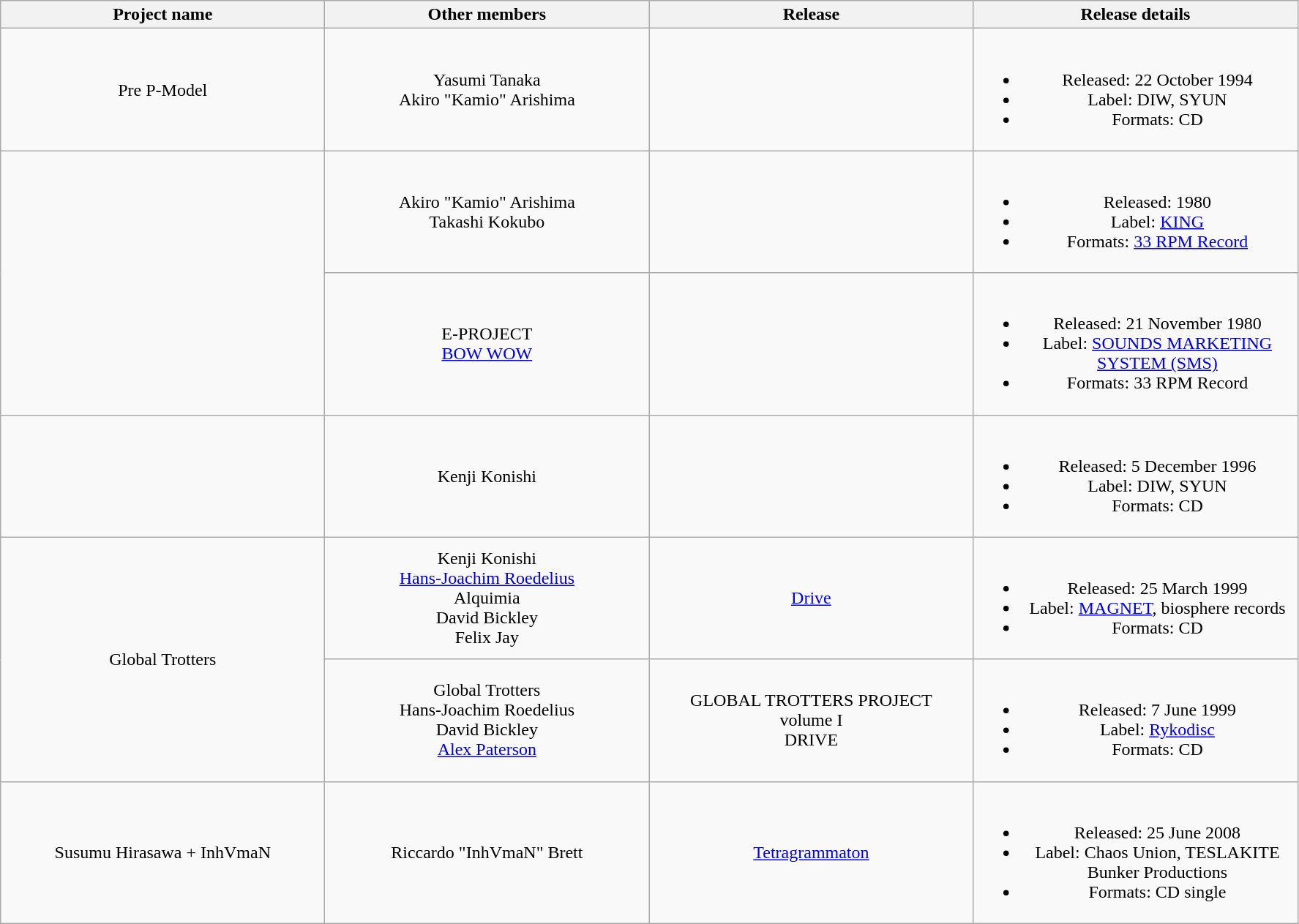<table class="wikitable plainrowheaders" style="text-align:center;">
<tr>
<th scope="col" style="width:18em;">Project name</th>
<th scope="col" style="width:18em;">Other members</th>
<th scope="col" style="width:18em;">Release</th>
<th scope="col" style="width:18em;">Release details</th>
</tr>
<tr>
<td>Pre P-Model</td>
<td>Yasumi Tanaka<br>Akiro "Kamio" Arishima</td>
<td></td>
<td><br><ul><li>Released: 22 October 1994</li><li>Label: DIW, SYUN</li><li>Formats: CD</li></ul></td>
</tr>
<tr>
<td rowspan=2 scope="row"></td>
<td>Akiro "Kamio" Arishima<br>Takashi Kokubo</td>
<td></td>
<td><br><ul><li>Released: 1980</li><li>Label: <a href='#'>KING</a></li><li>Formats: <a href='#'>33 RPM Record</a></li></ul></td>
</tr>
<tr>
<td>E-PROJECT<br><a href='#'>BOW WOW</a></td>
<td><br></td>
<td><br><ul><li>Released: 21 November 1980</li><li>Label: <a href='#'>SOUNDS MARKETING SYSTEM (SMS)</a></li><li>Formats: 33 RPM Record</li></ul></td>
</tr>
<tr>
<td></td>
<td>Kenji Konishi</td>
<td></td>
<td><br><ul><li>Released: 5 December 1996</li><li>Label: DIW, SYUN</li><li>Formats: CD</li></ul></td>
</tr>
<tr>
<td rowspan=2 scope="row">Global Trotters</td>
<td>Kenji Konishi<br><a href='#'>Hans-Joachim Roedelius</a><br>Alquimia<br>David Bickley<br>Felix Jay</td>
<td><a href='#'>Drive</a></td>
<td><br><ul><li>Released: 25 March 1999<small></small></li><li>Label: <a href='#'>MAGNET</a>, biosphere records</li><li>Formats: CD</li></ul></td>
</tr>
<tr>
<td>Global Trotters<br>Hans-Joachim Roedelius<br>David Bickley<br><a href='#'>Alex Paterson</a></td>
<td>GLOBAL TROTTERS PROJECT<br>volume I<br>DRIVE</td>
<td><br><ul><li>Released: 7 June 1999 <small></small></li><li>Label: <a href='#'>Rykodisc</a></li><li>Formats: CD</li></ul></td>
</tr>
<tr>
<td>Susumu Hirasawa + InhVmaN</td>
<td>Riccardo "InhVmaN" Brett</td>
<td><a href='#'>Tetragrammaton</a></td>
<td><br><ul><li>Released: 25 June 2008 <small></small></li><li>Label: Chaos Union, TESLAKITE <small></small><br>Bunker Productions <small></small></li><li>Formats: CD single</li></ul></td>
</tr>
</table>
